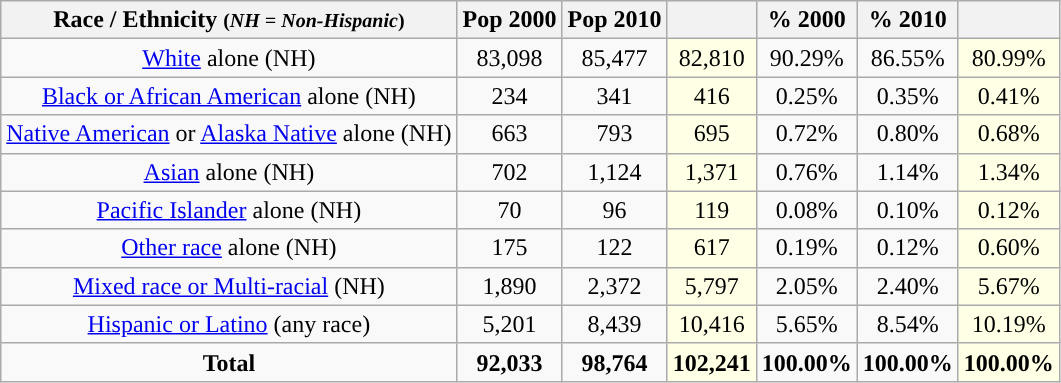<table class="wikitable" style="text-align:center;">
<tr>
<th>Race / Ethnicity <small>(<em>NH = Non-Hispanic</em>)</small></th>
<th>Pop 2000</th>
<th>Pop 2010</th>
<th></th>
<th>% 2000</th>
<th>% 2010</th>
<th></th>
</tr>
<tr>
<td><a href='#'>White</a> alone (NH)</td>
<td>83,098</td>
<td>85,477</td>
<td style='background: #ffffe6;'>82,810</td>
<td>90.29%</td>
<td>86.55%</td>
<td style='background: #ffffe6;'>80.99%</td>
</tr>
<tr>
<td><a href='#'>Black or African American</a> alone (NH)</td>
<td>234</td>
<td>341</td>
<td style='background: #ffffe6;'>416</td>
<td>0.25%</td>
<td>0.35%</td>
<td style='background: #ffffe6;'>0.41%</td>
</tr>
<tr>
<td><a href='#'>Native American</a> or <a href='#'>Alaska Native</a> alone (NH)</td>
<td>663</td>
<td>793</td>
<td style='background: #ffffe6;'>695</td>
<td>0.72%</td>
<td>0.80%</td>
<td style='background: #ffffe6;'>0.68%</td>
</tr>
<tr>
<td><a href='#'>Asian</a> alone (NH)</td>
<td>702</td>
<td>1,124</td>
<td style='background: #ffffe6;'>1,371</td>
<td>0.76%</td>
<td>1.14%</td>
<td style='background: #ffffe6;'>1.34%</td>
</tr>
<tr>
<td><a href='#'>Pacific Islander</a> alone (NH)</td>
<td>70</td>
<td>96</td>
<td style='background: #ffffe6;'>119</td>
<td>0.08%</td>
<td>0.10%</td>
<td style='background: #ffffe6;'>0.12%</td>
</tr>
<tr>
<td><a href='#'>Other race</a> alone (NH)</td>
<td>175</td>
<td>122</td>
<td style='background: #ffffe6;'>617</td>
<td>0.19%</td>
<td>0.12%</td>
<td style='background: #ffffe6;'>0.60%</td>
</tr>
<tr>
<td><a href='#'>Mixed race or Multi-racial</a> (NH)</td>
<td>1,890</td>
<td>2,372</td>
<td style='background: #ffffe6;'>5,797</td>
<td>2.05%</td>
<td>2.40%</td>
<td style='background: #ffffe6;'>5.67%</td>
</tr>
<tr>
<td><a href='#'>Hispanic or Latino</a> (any race)</td>
<td>5,201</td>
<td>8,439</td>
<td style='background: #ffffe6;'>10,416</td>
<td>5.65%</td>
<td>8.54%</td>
<td style='background: #ffffe6;'>10.19%</td>
</tr>
<tr>
<td><strong>Total</strong></td>
<td><strong>92,033</strong></td>
<td><strong>98,764</strong></td>
<td style='background: #ffffe6;'><strong>102,241</strong></td>
<td><strong>100.00%</strong></td>
<td><strong>100.00%</strong></td>
<td style='background: #ffffe6;'><strong>100.00%</strong></td>
</tr>
</table>
